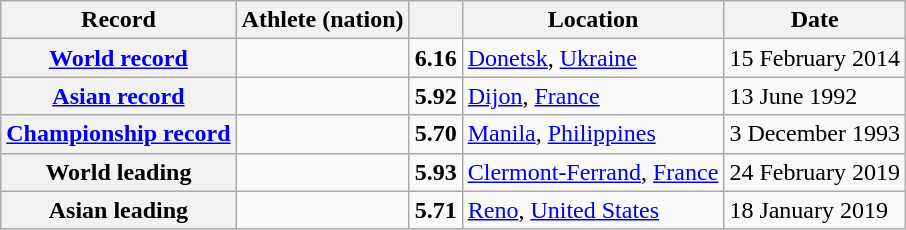<table class="wikitable">
<tr>
<th scope="col">Record</th>
<th scope="col">Athlete (nation)</th>
<th scope="col"></th>
<th scope="col">Location</th>
<th scope="col">Date</th>
</tr>
<tr>
<th scope="row"><a href='#'>World record</a></th>
<td></td>
<td align="center"><strong>6.16</strong></td>
<td><a href='#'>Donetsk</a>, <a href='#'>Ukraine</a></td>
<td>15 February 2014</td>
</tr>
<tr>
<th scope="row"><a href='#'>Asian record</a></th>
<td></td>
<td align="center"><strong>5.92</strong></td>
<td><a href='#'>Dijon</a>, <a href='#'>France</a></td>
<td>13 June 1992</td>
</tr>
<tr>
<th><a href='#'>Championship record</a></th>
<td></td>
<td align="center"><strong>5.70</strong></td>
<td><a href='#'>Manila</a>, <a href='#'>Philippines</a></td>
<td>3 December 1993</td>
</tr>
<tr>
<th scope="row">World leading</th>
<td></td>
<td align="center"><strong>5.93</strong></td>
<td><a href='#'>Clermont-Ferrand</a>, <a href='#'>France</a></td>
<td>24 February 2019</td>
</tr>
<tr>
<th scope="row">Asian leading</th>
<td></td>
<td align="center"><strong>5.71</strong></td>
<td><a href='#'>Reno</a>, <a href='#'>United States</a></td>
<td>18 January 2019</td>
</tr>
</table>
